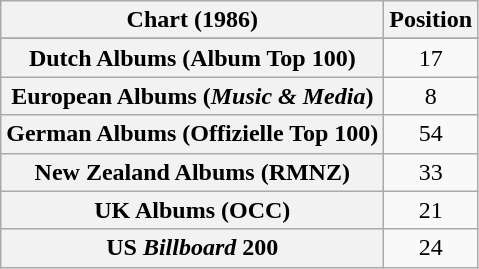<table class="wikitable sortable plainrowheaders" style="text-align:center">
<tr>
<th scope="col">Chart (1986)</th>
<th scope="col">Position</th>
</tr>
<tr>
</tr>
<tr>
<th scope="row">Dutch Albums (Album Top 100)</th>
<td>17</td>
</tr>
<tr>
<th scope="row">European Albums (<em>Music & Media</em>)</th>
<td>8</td>
</tr>
<tr>
<th scope="row">German Albums (Offizielle Top 100)</th>
<td>54</td>
</tr>
<tr>
<th scope="row">New Zealand Albums (RMNZ)</th>
<td>33</td>
</tr>
<tr>
<th scope="row">UK Albums (OCC)</th>
<td>21</td>
</tr>
<tr>
<th scope="row">US <em>Billboard</em> 200</th>
<td>24</td>
</tr>
</table>
